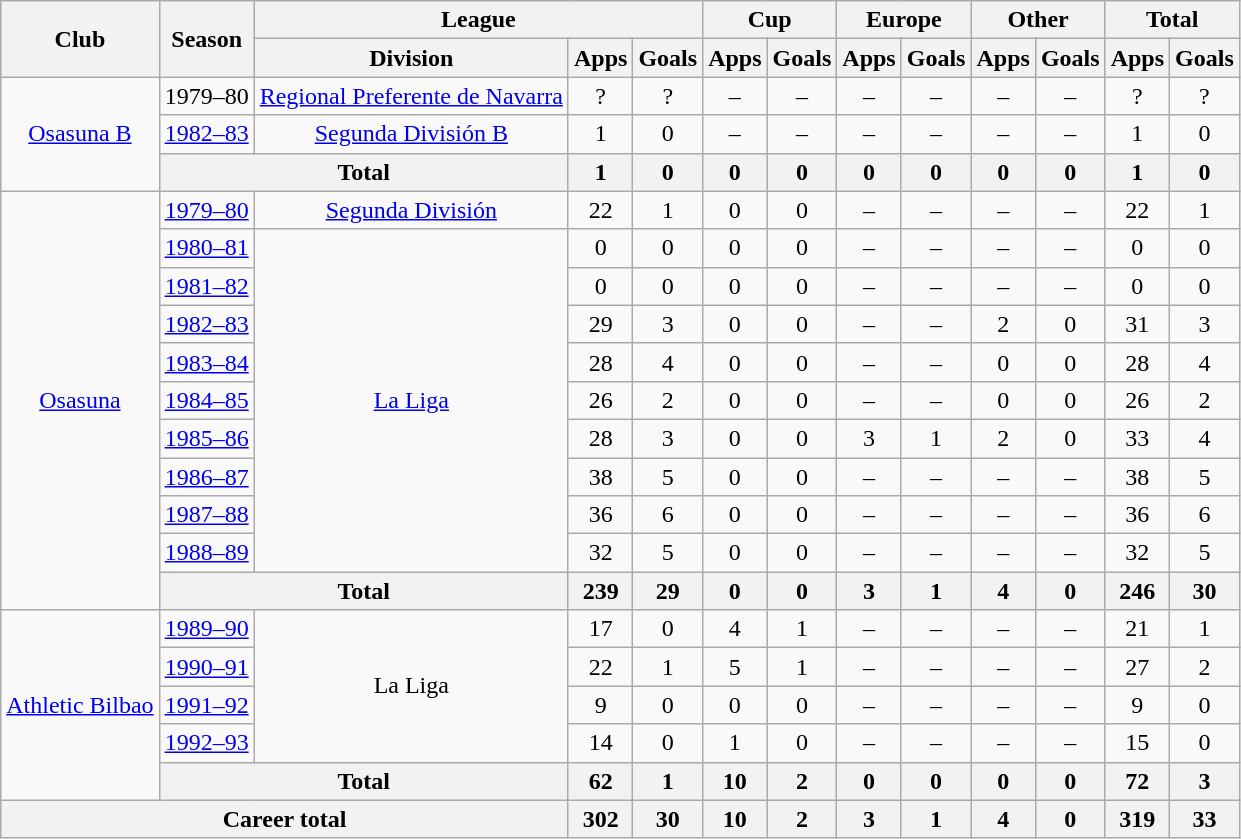<table class="wikitable" style="text-align:center">
<tr>
<th rowspan="2">Club</th>
<th rowspan="2">Season</th>
<th colspan="3">League</th>
<th colspan="2">Cup</th>
<th colspan="2">Europe</th>
<th colspan="2">Other</th>
<th colspan="2">Total</th>
</tr>
<tr>
<th>Division</th>
<th>Apps</th>
<th>Goals</th>
<th>Apps</th>
<th>Goals</th>
<th>Apps</th>
<th>Goals</th>
<th>Apps</th>
<th>Goals</th>
<th>Apps</th>
<th>Goals</th>
</tr>
<tr>
<td rowspan="3"><a href='#'>Osasuna B</a></td>
<td>1979–80</td>
<td><a href='#'>Regional Preferente de Navarra</a></td>
<td>?</td>
<td>?</td>
<td>–</td>
<td>–</td>
<td>–</td>
<td>–</td>
<td>–</td>
<td>–</td>
<td>?</td>
<td>?</td>
</tr>
<tr>
<td><a href='#'>1982–83</a></td>
<td><a href='#'>Segunda División B</a></td>
<td>1</td>
<td>0</td>
<td>–</td>
<td>–</td>
<td>–</td>
<td>–</td>
<td>–</td>
<td>–</td>
<td>1</td>
<td>0</td>
</tr>
<tr>
<th colspan="2">Total</th>
<th>1</th>
<th>0</th>
<th>0</th>
<th>0</th>
<th>0</th>
<th>0</th>
<th>0</th>
<th>0</th>
<th>1</th>
<th>0</th>
</tr>
<tr>
<td rowspan="11"><a href='#'>Osasuna</a></td>
<td><a href='#'>1979–80</a></td>
<td><a href='#'>Segunda División</a></td>
<td>22</td>
<td>1</td>
<td>0</td>
<td>0</td>
<td>–</td>
<td>–</td>
<td>–</td>
<td>–</td>
<td>22</td>
<td>1</td>
</tr>
<tr>
<td><a href='#'>1980–81</a></td>
<td rowspan="9"><a href='#'>La Liga</a></td>
<td>0</td>
<td>0</td>
<td>0</td>
<td>0</td>
<td>–</td>
<td>–</td>
<td>–</td>
<td>–</td>
<td>0</td>
<td>0</td>
</tr>
<tr>
<td><a href='#'>1981–82</a></td>
<td>0</td>
<td>0</td>
<td>0</td>
<td>0</td>
<td>–</td>
<td>–</td>
<td>–</td>
<td>–</td>
<td>0</td>
<td>0</td>
</tr>
<tr>
<td><a href='#'>1982–83</a></td>
<td>29</td>
<td>3</td>
<td>0</td>
<td>0</td>
<td>–</td>
<td>–</td>
<td>2</td>
<td>0</td>
<td>31</td>
<td>3</td>
</tr>
<tr>
<td><a href='#'>1983–84</a></td>
<td>28</td>
<td>4</td>
<td>0</td>
<td>0</td>
<td>–</td>
<td>–</td>
<td>0</td>
<td>0</td>
<td>28</td>
<td>4</td>
</tr>
<tr>
<td><a href='#'>1984–85</a></td>
<td>26</td>
<td>2</td>
<td>0</td>
<td>0</td>
<td>–</td>
<td>–</td>
<td>0</td>
<td>0</td>
<td>26</td>
<td>2</td>
</tr>
<tr>
<td><a href='#'>1985–86</a></td>
<td>28</td>
<td>3</td>
<td>0</td>
<td>0</td>
<td>3</td>
<td>1</td>
<td>2</td>
<td>0</td>
<td>33</td>
<td>4</td>
</tr>
<tr>
<td><a href='#'>1986–87</a></td>
<td>38</td>
<td>5</td>
<td>0</td>
<td>0</td>
<td>–</td>
<td>–</td>
<td>–</td>
<td>–</td>
<td>38</td>
<td>5</td>
</tr>
<tr>
<td><a href='#'>1987–88</a></td>
<td>36</td>
<td>6</td>
<td>0</td>
<td>0</td>
<td>–</td>
<td>–</td>
<td>–</td>
<td>–</td>
<td>36</td>
<td>6</td>
</tr>
<tr>
<td><a href='#'>1988–89</a></td>
<td>32</td>
<td>5</td>
<td>0</td>
<td>0</td>
<td>–</td>
<td>–</td>
<td>–</td>
<td>–</td>
<td>32</td>
<td>5</td>
</tr>
<tr>
<th colspan="2">Total</th>
<th>239</th>
<th>29</th>
<th>0</th>
<th>0</th>
<th>3</th>
<th>1</th>
<th>4</th>
<th>0</th>
<th>246</th>
<th>30</th>
</tr>
<tr>
<td rowspan="5"><a href='#'>Athletic Bilbao</a></td>
<td><a href='#'>1989–90</a></td>
<td rowspan="4">La Liga</td>
<td>17</td>
<td>0</td>
<td>4</td>
<td>1</td>
<td>–</td>
<td>–</td>
<td>–</td>
<td>–</td>
<td>21</td>
<td>1</td>
</tr>
<tr>
<td><a href='#'>1990–91</a></td>
<td>22</td>
<td>1</td>
<td>5</td>
<td>1</td>
<td>–</td>
<td>–</td>
<td>–</td>
<td>–</td>
<td>27</td>
<td>2</td>
</tr>
<tr>
<td><a href='#'>1991–92</a></td>
<td>9</td>
<td>0</td>
<td>0</td>
<td>0</td>
<td>–</td>
<td>–</td>
<td>–</td>
<td>–</td>
<td>9</td>
<td>0</td>
</tr>
<tr>
<td><a href='#'>1992–93</a></td>
<td>14</td>
<td>0</td>
<td>1</td>
<td>0</td>
<td>–</td>
<td>–</td>
<td>–</td>
<td>–</td>
<td>15</td>
<td>0</td>
</tr>
<tr>
<th colspan="2">Total</th>
<th>62</th>
<th>1</th>
<th>10</th>
<th>2</th>
<th>0</th>
<th>0</th>
<th>0</th>
<th>0</th>
<th>72</th>
<th>3</th>
</tr>
<tr>
<th colspan="3">Career total</th>
<th>302</th>
<th>30</th>
<th>10</th>
<th>2</th>
<th>3</th>
<th>1</th>
<th>4</th>
<th>0</th>
<th>319</th>
<th>33</th>
</tr>
</table>
